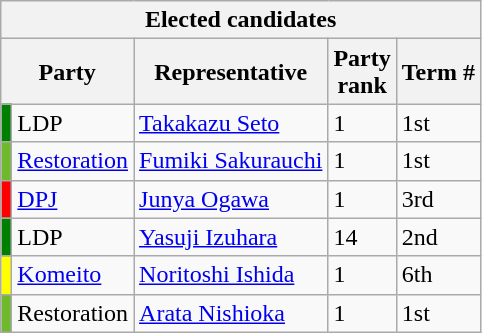<table class=wikitable>
<tr valign=bottom>
<th colspan="5">Elected candidates</th>
</tr>
<tr>
<th colspan="2">Party</th>
<th>Representative</th>
<th>Party<br>rank</th>
<th>Term #</th>
</tr>
<tr>
<td bgcolor=green></td>
<td>LDP</td>
<td><a href='#'>Takakazu Seto</a></td>
<td>1</td>
<td>1st</td>
</tr>
<tr>
<td bgcolor="#6FBA2C"></td>
<td><a href='#'>Restoration</a></td>
<td><a href='#'>Fumiki Sakurauchi</a></td>
<td>1</td>
<td>1st</td>
</tr>
<tr>
<td bgcolor=red></td>
<td><a href='#'>DPJ</a></td>
<td><a href='#'>Junya Ogawa</a></td>
<td>1</td>
<td>3rd</td>
</tr>
<tr>
<td bgcolor=green></td>
<td>LDP</td>
<td><a href='#'>Yasuji Izuhara</a></td>
<td>14</td>
<td>2nd</td>
</tr>
<tr>
<td bgcolor=yellow></td>
<td><a href='#'>Komeito</a></td>
<td><a href='#'>Noritoshi Ishida</a></td>
<td>1</td>
<td>6th</td>
</tr>
<tr>
<td bgcolor="#6FBA2C"></td>
<td>Restoration</td>
<td><a href='#'>Arata Nishioka</a></td>
<td>1</td>
<td>1st</td>
</tr>
</table>
